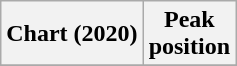<table class="wikitable plainrowheaders">
<tr>
<th>Chart (2020)</th>
<th>Peak<br>position</th>
</tr>
<tr>
</tr>
</table>
